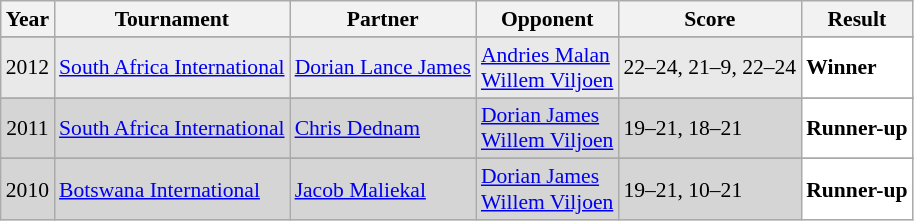<table class="sortable wikitable" style="font-size: 90%;">
<tr>
<th>Year</th>
<th>Tournament</th>
<th>Partner</th>
<th>Opponent</th>
<th>Score</th>
<th>Result</th>
</tr>
<tr>
</tr>
<tr style="background:#E9E9E9">
<td align="center">2012</td>
<td align="left"><a href='#'>South Africa International</a></td>
<td align="left"> <a href='#'>Dorian Lance James</a></td>
<td align="left"> <a href='#'>Andries Malan</a><br> <a href='#'>Willem Viljoen</a></td>
<td align="left">22–24, 21–9, 22–24</td>
<td style="text-align:left; background:white"> <strong>Winner</strong></td>
</tr>
<tr>
</tr>
<tr style="background:#D5D5D5">
<td align="center">2011</td>
<td align="left"><a href='#'>South Africa International</a></td>
<td align="left"> <a href='#'>Chris Dednam</a></td>
<td align="left"> <a href='#'>Dorian James</a><br> <a href='#'>Willem Viljoen</a></td>
<td align="left">19–21, 18–21</td>
<td style="text-align:left; background:white"> <strong>Runner-up</strong></td>
</tr>
<tr>
</tr>
<tr style="background:#D5D5D5">
<td align="center">2010</td>
<td align="left"><a href='#'>Botswana International</a></td>
<td align="left"> <a href='#'>Jacob Maliekal</a></td>
<td align="left"> <a href='#'>Dorian James</a><br> <a href='#'>Willem Viljoen</a></td>
<td align="left">19–21, 10–21</td>
<td style="text-align:left; background:white"> <strong>Runner-up</strong></td>
</tr>
</table>
